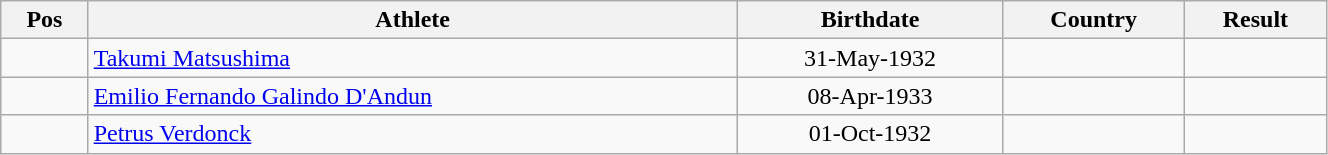<table class="wikitable"  style="text-align:center; width:70%;">
<tr>
<th>Pos</th>
<th>Athlete</th>
<th>Birthdate</th>
<th>Country</th>
<th>Result</th>
</tr>
<tr>
<td align=center></td>
<td align=left><a href='#'>Takumi Matsushima</a></td>
<td>31-May-1932</td>
<td align=left></td>
<td></td>
</tr>
<tr>
<td align=center></td>
<td align=left><a href='#'>Emilio Fernando Galindo D'Andun</a></td>
<td>08-Apr-1933</td>
<td align=left></td>
<td></td>
</tr>
<tr>
<td align=center></td>
<td align=left><a href='#'>Petrus Verdonck</a></td>
<td>01-Oct-1932</td>
<td align=left></td>
<td></td>
</tr>
</table>
